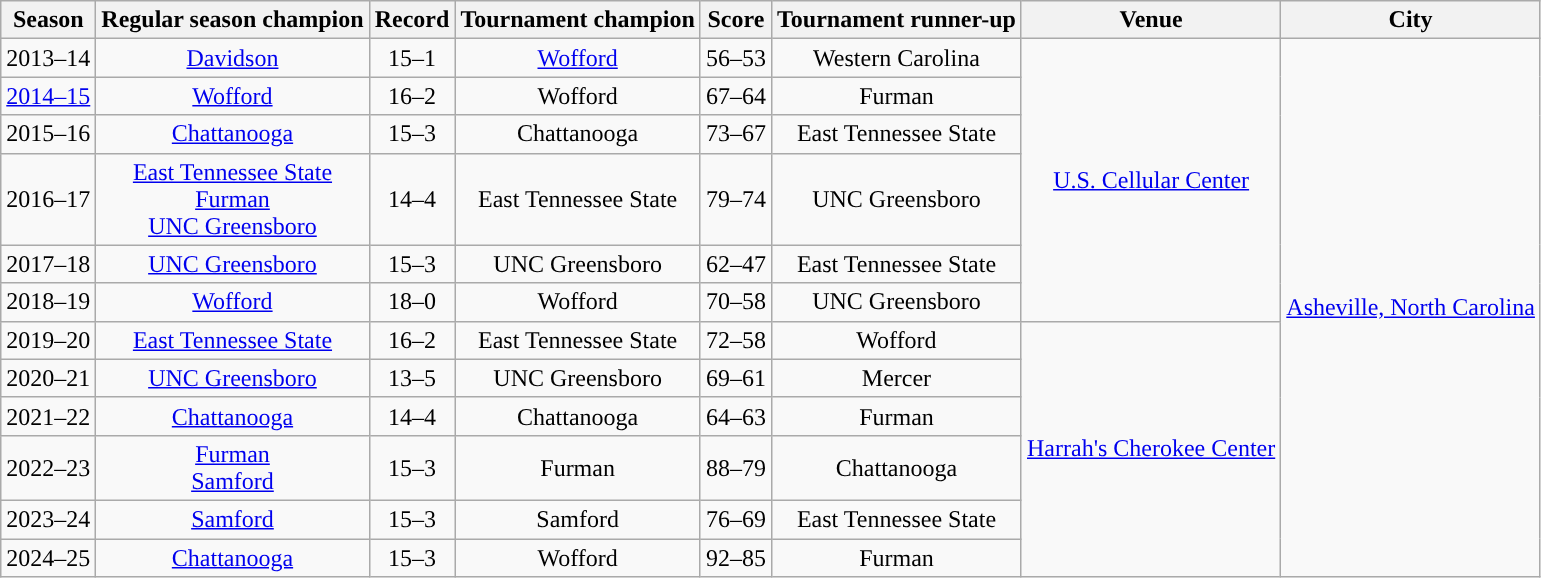<table class="wikitable sortable" style="text-align:center">
<tr>
<th width=px>Season</th>
<th width=px>Regular season champion</th>
<th width=px>Record</th>
<th width=px>Tournament champion</th>
<th width=px>Score</th>
<th width=px>Tournament runner-up</th>
<th width=px>Venue</th>
<th width=px>City</th>
</tr>
<tr>
<td>2013–14</td>
<td><a href='#'>Davidson</a></td>
<td>15–1</td>
<td><a href='#'>Wofford</a> </td>
<td>56–53</td>
<td>Western  Carolina</td>
<td rowspan=6><a href='#'>U.S. Cellular Center</a></td>
<td rowspan="12"><a href='#'>Asheville, North Carolina</a></td>
</tr>
<tr>
<td><a href='#'>2014–15</a></td>
<td><a href='#'>Wofford</a></td>
<td>16–2</td>
<td>Wofford </td>
<td>67–64</td>
<td>Furman</td>
</tr>
<tr>
<td>2015–16</td>
<td><a href='#'>Chattanooga</a></td>
<td>15–3</td>
<td>Chattanooga </td>
<td>73–67</td>
<td>East  Tennessee State</td>
</tr>
<tr>
<td>2016–17</td>
<td><a href='#'>East Tennessee State</a><br><a href='#'>Furman</a><br><a href='#'>UNC Greensboro</a></td>
<td>14–4</td>
<td>East Tennessee State </td>
<td>79–74</td>
<td>UNC  Greensboro</td>
</tr>
<tr>
<td>2017–18</td>
<td><a href='#'>UNC Greensboro</a></td>
<td>15–3</td>
<td>UNC Greensboro </td>
<td>62–47</td>
<td>East Tennessee State</td>
</tr>
<tr>
<td>2018–19</td>
<td><a href='#'>Wofford</a></td>
<td>18–0</td>
<td>Wofford </td>
<td>70–58</td>
<td>UNC Greensboro</td>
</tr>
<tr>
<td>2019–20</td>
<td><a href='#'>East Tennessee State</a></td>
<td>16–2</td>
<td>East Tennessee State </td>
<td>72–58</td>
<td>Wofford</td>
<td rowspan="6"><a href='#'>Harrah's Cherokee Center</a></td>
</tr>
<tr>
<td>2020–21</td>
<td><a href='#'>UNC Greensboro</a></td>
<td>13–5</td>
<td>UNC Greensboro </td>
<td>69–61</td>
<td>Mercer</td>
</tr>
<tr>
<td>2021–22</td>
<td><a href='#'>Chattanooga</a></td>
<td>14–4</td>
<td>Chattanooga </td>
<td>64–63</td>
<td>Furman</td>
</tr>
<tr>
<td>2022–23</td>
<td><a href='#'>Furman</a><br><a href='#'>Samford</a></td>
<td>15–3</td>
<td>Furman </td>
<td>88–79</td>
<td>Chattanooga</td>
</tr>
<tr>
<td>2023–24</td>
<td><a href='#'>Samford</a></td>
<td>15–3</td>
<td>Samford </td>
<td>76–69</td>
<td>East Tennessee State</td>
</tr>
<tr>
<td>2024–25</td>
<td><a href='#'>Chattanooga</a></td>
<td>15–3</td>
<td>Wofford </td>
<td>92–85</td>
<td>Furman</td>
</tr>
</table>
